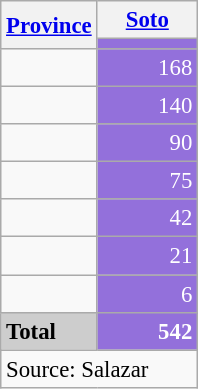<table class="wikitable sortable" style="text-align:right; font-size:95%">
<tr>
<th rowspan=2><a href='#'>Province</a></th>
<th width=60px><a href='#'>Soto</a></th>
</tr>
<tr>
<th style="background:#9370DB"></th>
</tr>
<tr>
<td align="left"></td>
<td style="background:#9370DB; color:white;">168</td>
</tr>
<tr>
<td align="left"></td>
<td style="background:#9370DB; color:white;">140</td>
</tr>
<tr>
<td align="left"></td>
<td style="background:#9370DB; color:white;">90</td>
</tr>
<tr>
<td align="left"></td>
<td style="background:#9370DB; color:white;">75</td>
</tr>
<tr>
<td align="left"></td>
<td style="background:#9370DB; color:white;">42</td>
</tr>
<tr>
<td align="left"></td>
<td style="background:#9370DB; color:white;">21</td>
</tr>
<tr>
<td align="left"></td>
<td style="background:#9370DB; color:white;">6</td>
</tr>
<tr style="background:#CDCDCD;"  class=sortbottom>
<td align="left"><strong>Total</strong></td>
<td style="background:#9370DB; color:white;"><strong>542</strong></td>
</tr>
<tr class=sortbottom>
<td align=left colspan=11>Source: Salazar</td>
</tr>
</table>
